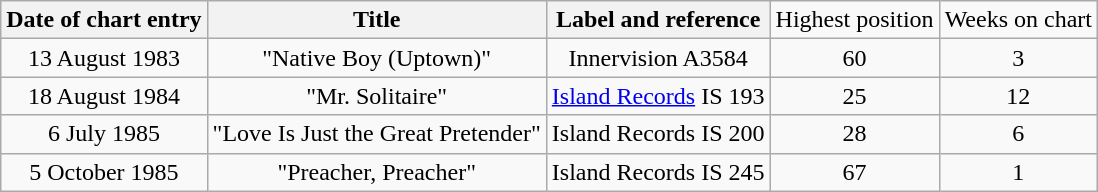<table class="wikitable" style="text-align:center;">
<tr>
<th>Date of chart entry</th>
<th>Title</th>
<th>Label and reference</th>
<td>Highest position</td>
<td>Weeks on chart</td>
</tr>
<tr>
<td>13 August 1983</td>
<td>"Native Boy (Uptown)"</td>
<td>Innervision A3584</td>
<td>60</td>
<td>3</td>
</tr>
<tr>
<td>18 August 1984</td>
<td>"Mr. Solitaire"</td>
<td><a href='#'>Island Records</a> IS 193</td>
<td>25</td>
<td>12</td>
</tr>
<tr>
<td>6 July 1985</td>
<td>"Love Is Just the Great Pretender"</td>
<td>Island Records IS 200</td>
<td>28</td>
<td>6</td>
</tr>
<tr>
<td>5 October 1985</td>
<td>"Preacher, Preacher"</td>
<td>Island Records IS 245</td>
<td>67</td>
<td>1</td>
</tr>
</table>
